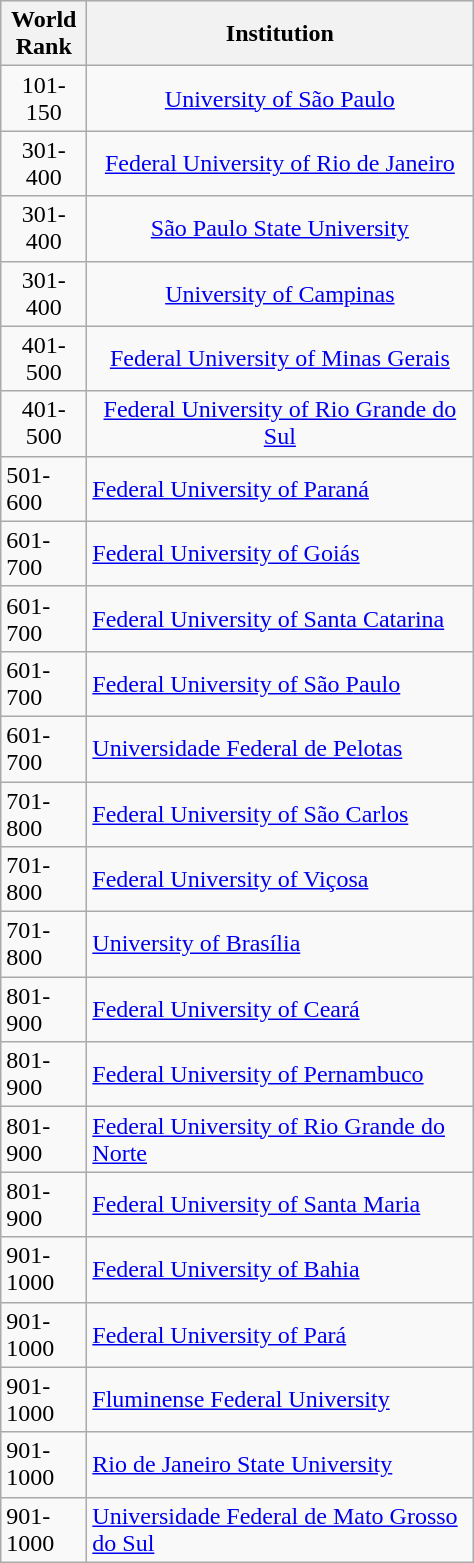<table class="wikitable sortable">
<tr style="background:#efefef;">
<th style="width:50px; text-align:center;">World Rank</th>
<th style="width:250px; text-align:center;">Institution</th>
</tr>
<tr style="text-align:center;">
<td style="width:50px; ">101-150</td>
<td style="width:250px; "><a href='#'>University of São Paulo</a></td>
</tr>
<tr>
<td style="width:50px; text-align:center;">301-400</td>
<td style="width:250px; text-align:center;"><a href='#'>Federal University of Rio de Janeiro</a></td>
</tr>
<tr style="text-align:center;">
<td style="width:50px; text-align:center;">301-400</td>
<td style="width:250px; "><a href='#'>São Paulo State University</a></td>
</tr>
<tr>
<td style="width:50px; text-align:center;">301-400</td>
<td style="width:250px; text-align:center;"><a href='#'>University of Campinas</a></td>
</tr>
<tr>
<td style="width:50px; text-align:center;">401-500</td>
<td style="width:250px; text-align:center;"><a href='#'>Federal University of Minas Gerais</a></td>
</tr>
<tr>
<td style="width:50px; text-align:center;">401-500</td>
<td style="width:250px; text-align:center;"><a href='#'>Federal University of Rio Grande do Sul</a></td>
</tr>
<tr>
<td>501-600</td>
<td><a href='#'>Federal University of Paraná</a></td>
</tr>
<tr>
<td>601-700</td>
<td><a href='#'>Federal University of Goiás</a></td>
</tr>
<tr>
<td>601-700</td>
<td><a href='#'>Federal University of Santa Catarina</a></td>
</tr>
<tr>
<td>601-700</td>
<td><a href='#'>Federal University of São Paulo</a></td>
</tr>
<tr>
<td>601-700</td>
<td><a href='#'>Universidade Federal de Pelotas</a></td>
</tr>
<tr>
<td>701-800</td>
<td><a href='#'>Federal University of São Carlos</a></td>
</tr>
<tr>
<td>701-800</td>
<td><a href='#'>Federal University of Viçosa</a></td>
</tr>
<tr>
<td>701-800</td>
<td><a href='#'>University of Brasília</a></td>
</tr>
<tr>
<td>801-900</td>
<td><a href='#'>Federal University of Ceará</a></td>
</tr>
<tr>
<td>801-900</td>
<td><a href='#'>Federal University of Pernambuco</a></td>
</tr>
<tr>
<td>801-900</td>
<td><a href='#'>Federal University of Rio Grande do Norte</a></td>
</tr>
<tr>
<td>801-900</td>
<td><a href='#'>Federal University of Santa Maria</a></td>
</tr>
<tr>
<td>901-1000</td>
<td><a href='#'>Federal University of Bahia</a></td>
</tr>
<tr>
<td>901-1000</td>
<td><a href='#'>Federal University of Pará</a></td>
</tr>
<tr>
<td>901-1000</td>
<td><a href='#'>Fluminense Federal University</a></td>
</tr>
<tr>
<td>901-1000</td>
<td><a href='#'>Rio de Janeiro State University</a></td>
</tr>
<tr>
<td>901-1000</td>
<td><a href='#'>Universidade Federal de Mato Grosso do Sul</a></td>
</tr>
</table>
